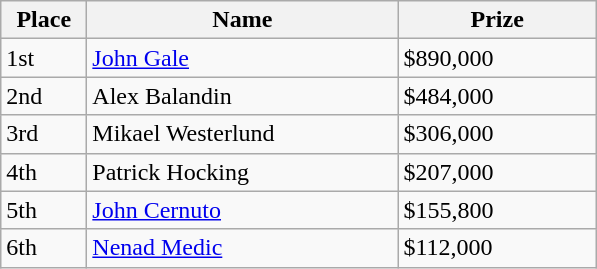<table class="wikitable">
<tr>
<th width="50">Place</th>
<th width="200">Name</th>
<th width="125">Prize</th>
</tr>
<tr>
<td>1st</td>
<td><a href='#'>John Gale</a></td>
<td>$890,000</td>
</tr>
<tr>
<td>2nd</td>
<td>Alex Balandin</td>
<td>$484,000</td>
</tr>
<tr>
<td>3rd</td>
<td>Mikael Westerlund</td>
<td>$306,000</td>
</tr>
<tr>
<td>4th</td>
<td>Patrick Hocking</td>
<td>$207,000</td>
</tr>
<tr>
<td>5th</td>
<td><a href='#'>John Cernuto</a></td>
<td>$155,800</td>
</tr>
<tr>
<td>6th</td>
<td><a href='#'>Nenad Medic</a></td>
<td>$112,000</td>
</tr>
</table>
